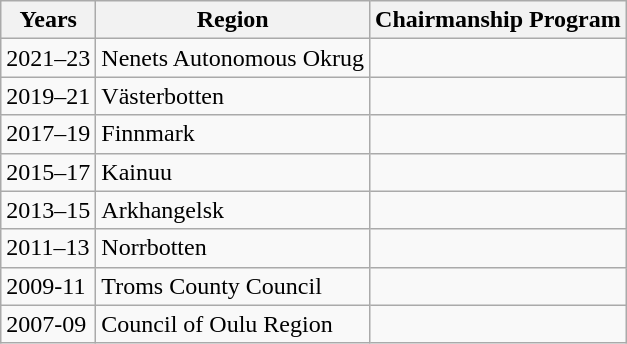<table class="wikitable">
<tr>
<th>Years</th>
<th>Region</th>
<th>Chairmanship Program</th>
</tr>
<tr>
<td>2021–23</td>
<td>Nenets Autonomous Okrug</td>
<td></td>
</tr>
<tr>
<td>2019–21</td>
<td>Västerbotten</td>
<td></td>
</tr>
<tr>
<td>2017–19</td>
<td>Finnmark</td>
<td></td>
</tr>
<tr>
<td>2015–17</td>
<td>Kainuu</td>
<td></td>
</tr>
<tr>
<td>2013–15</td>
<td>Arkhangelsk</td>
<td></td>
</tr>
<tr>
<td>2011–13</td>
<td>Norrbotten</td>
<td></td>
</tr>
<tr>
<td>2009-11</td>
<td>Troms County Council</td>
<td></td>
</tr>
<tr>
<td>2007-09</td>
<td>Council of Oulu Region</td>
<td></td>
</tr>
</table>
